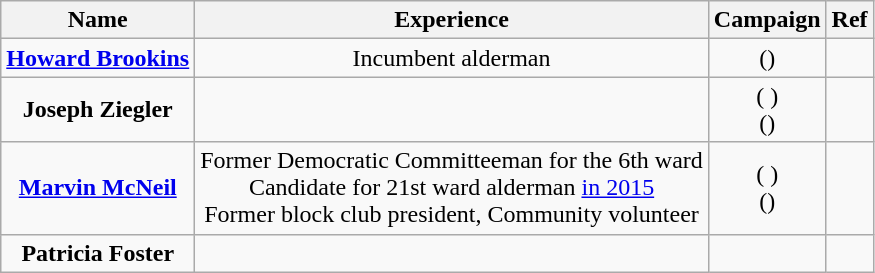<table class="wikitable" style="text-align:center">
<tr>
<th>Name</th>
<th>Experience</th>
<th>Campaign</th>
<th>Ref</th>
</tr>
<tr>
<td><strong><a href='#'>Howard Brookins</a></strong></td>
<td>Incumbent alderman</td>
<td>()</td>
<td></td>
</tr>
<tr>
<td><strong>Joseph Ziegler</strong></td>
<td></td>
<td>( )<br>()</td>
<td></td>
</tr>
<tr>
<td><strong><a href='#'>Marvin McNeil</a></strong></td>
<td>Former Democratic Committeeman for the 6th ward<br>Candidate for 21st ward alderman <a href='#'>in 2015</a><br>Former block club president, Community volunteer</td>
<td>( )<br>()</td>
<td></td>
</tr>
<tr>
<td><strong>Patricia Foster</strong></td>
<td></td>
<td></td>
<td></td>
</tr>
</table>
